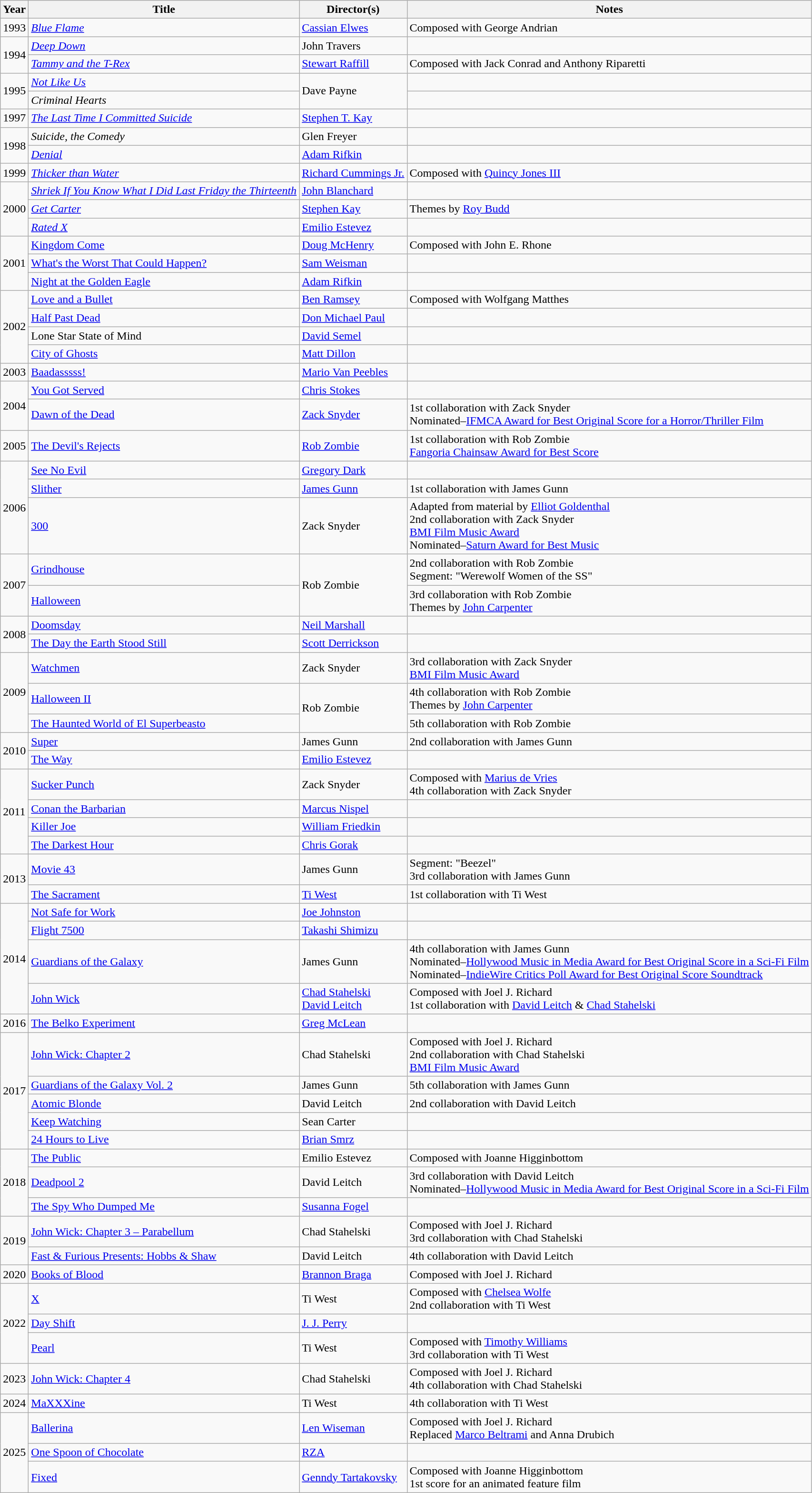<table class="wikitable sortable plainrowheaders">
<tr>
<th scope="col">Year</th>
<th scope="col">Title</th>
<th scope="col">Director(s)</th>
<th scope="col">Notes</th>
</tr>
<tr>
<td>1993</td>
<td><em><a href='#'>Blue Flame</a></em></td>
<td><a href='#'>Cassian Elwes</a></td>
<td>Composed with George Andrian</td>
</tr>
<tr>
<td rowspan="2">1994</td>
<td><em><a href='#'>Deep Down</a></em></td>
<td>John Travers</td>
<td></td>
</tr>
<tr>
<td><em><a href='#'>Tammy and the T-Rex</a></em></td>
<td><a href='#'>Stewart Raffill</a></td>
<td>Composed with Jack Conrad and Anthony Riparetti</td>
</tr>
<tr>
<td rowspan="2">1995</td>
<td><em><a href='#'>Not Like Us</a></em></td>
<td rowspan="2">Dave Payne</td>
<td></td>
</tr>
<tr>
<td><em>Criminal Hearts</em></td>
<td></td>
</tr>
<tr>
<td>1997</td>
<td><em><a href='#'>The Last Time I Committed Suicide</a></em></td>
<td><a href='#'>Stephen T. Kay</a></td>
<td></td>
</tr>
<tr>
<td rowspan="2">1998</td>
<td><em>Suicide, the Comedy</em></td>
<td>Glen Freyer</td>
<td></td>
</tr>
<tr>
<td><em><a href='#'>Denial</a></em></td>
<td><a href='#'>Adam Rifkin</a></td>
<td></td>
</tr>
<tr>
<td>1999</td>
<td><em><a href='#'>Thicker than Water</a></em></td>
<td><a href='#'>Richard Cummings Jr.</a></td>
<td>Composed with <a href='#'>Quincy Jones III</a></td>
</tr>
<tr>
<td rowspan="3">2000</td>
<td><em><a href='#'>Shriek If You Know What I Did Last Friday the Thirteenth</a></em></td>
<td><a href='#'>John Blanchard</a></td>
<td></td>
</tr>
<tr>
<td><em><a href='#'>Get Carter</a></em></td>
<td><a href='#'>Stephen Kay</a></td>
<td>Themes by <a href='#'>Roy Budd</a></td>
</tr>
<tr>
<td><em><a href='#'>Rated X</a></td>
<td><a href='#'>Emilio Estevez</a></td>
<td></td>
</tr>
<tr>
<td rowspan="3">2001</td>
<td></em><a href='#'>Kingdom Come</a><em></td>
<td><a href='#'>Doug McHenry</a></td>
<td>Composed with John E. Rhone</td>
</tr>
<tr>
<td></em><a href='#'>What's the Worst That Could Happen?</a><em></td>
<td><a href='#'>Sam Weisman</a></td>
<td></td>
</tr>
<tr>
<td></em><a href='#'>Night at the Golden Eagle</a><em></td>
<td><a href='#'>Adam Rifkin</a></td>
<td></td>
</tr>
<tr>
<td rowspan="4">2002</td>
<td></em><a href='#'>Love and a Bullet</a><em></td>
<td><a href='#'>Ben Ramsey</a></td>
<td>Composed with Wolfgang Matthes</td>
</tr>
<tr>
<td></em><a href='#'>Half Past Dead</a><em></td>
<td><a href='#'>Don Michael Paul</a></td>
<td></td>
</tr>
<tr>
<td></em>Lone Star State of Mind<em></td>
<td><a href='#'>David Semel</a></td>
<td></td>
</tr>
<tr>
<td></em><a href='#'>City of Ghosts</a><em></td>
<td><a href='#'>Matt Dillon</a></td>
<td></td>
</tr>
<tr>
<td>2003</td>
<td></em><a href='#'>Baadasssss!</a><em></td>
<td><a href='#'>Mario Van Peebles</a></td>
<td></td>
</tr>
<tr>
<td rowspan="2">2004</td>
<td></em><a href='#'>You Got Served</a><em></td>
<td><a href='#'>Chris Stokes</a></td>
<td></td>
</tr>
<tr>
<td></em><a href='#'>Dawn of the Dead</a><em></td>
<td><a href='#'>Zack Snyder</a></td>
<td>1st collaboration with Zack Snyder<br>Nominated–<a href='#'>IFMCA Award for Best Original Score for a Horror/Thriller Film</a></td>
</tr>
<tr>
<td>2005</td>
<td></em><a href='#'>The Devil's Rejects</a><em></td>
<td><a href='#'>Rob Zombie</a></td>
<td>1st collaboration with Rob Zombie<br><a href='#'>Fangoria Chainsaw Award for Best Score</a></td>
</tr>
<tr>
<td rowspan="3">2006</td>
<td></em><a href='#'>See No Evil</a><em></td>
<td><a href='#'>Gregory Dark</a></td>
<td></td>
</tr>
<tr>
<td></em><a href='#'>Slither</a><em></td>
<td><a href='#'>James Gunn</a></td>
<td>1st collaboration with James Gunn</td>
</tr>
<tr>
<td></em><a href='#'>300</a><em></td>
<td>Zack Snyder</td>
<td>Adapted from material by <a href='#'>Elliot Goldenthal</a><br>2nd collaboration with Zack Snyder<br><a href='#'>BMI Film Music Award</a><br>Nominated–<a href='#'>Saturn Award for Best Music</a></td>
</tr>
<tr>
<td rowspan="2">2007</td>
<td></em><a href='#'>Grindhouse</a><em></td>
<td rowspan="2">Rob Zombie</td>
<td>2nd collaboration with Rob Zombie<br>Segment: "Werewolf Women of the SS"</td>
</tr>
<tr>
<td></em><a href='#'>Halloween</a><em></td>
<td>3rd collaboration with Rob Zombie<br>Themes by <a href='#'>John Carpenter</a></td>
</tr>
<tr>
<td rowspan="2">2008</td>
<td></em><a href='#'>Doomsday</a><em></td>
<td><a href='#'>Neil Marshall</a></td>
<td></td>
</tr>
<tr>
<td></em><a href='#'>The Day the Earth Stood Still</a><em></td>
<td><a href='#'>Scott Derrickson</a></td>
<td></td>
</tr>
<tr>
<td rowspan="3">2009</td>
<td></em><a href='#'>Watchmen</a><em></td>
<td>Zack Snyder</td>
<td>3rd collaboration with Zack Snyder<br><a href='#'>BMI Film Music Award</a></td>
</tr>
<tr>
<td></em><a href='#'>Halloween II</a><em></td>
<td rowspan="2">Rob Zombie</td>
<td>4th collaboration with Rob Zombie<br>Themes by <a href='#'>John Carpenter</a></td>
</tr>
<tr>
<td></em><a href='#'>The Haunted World of El Superbeasto</a><em></td>
<td>5th collaboration with Rob Zombie</td>
</tr>
<tr>
<td rowspan="2">2010</td>
<td></em><a href='#'>Super</a><em></td>
<td>James Gunn</td>
<td>2nd collaboration with James Gunn</td>
</tr>
<tr>
<td></em><a href='#'>The Way</a><em></td>
<td><a href='#'>Emilio Estevez</a></td>
<td></td>
</tr>
<tr>
<td rowspan="4">2011</td>
<td></em><a href='#'>Sucker Punch</a><em></td>
<td>Zack Snyder</td>
<td>Composed with <a href='#'>Marius de Vries</a><br>4th collaboration with Zack Snyder</td>
</tr>
<tr>
<td></em><a href='#'>Conan the Barbarian</a><em></td>
<td><a href='#'>Marcus Nispel</a></td>
<td></td>
</tr>
<tr>
<td></em><a href='#'>Killer Joe</a><em></td>
<td><a href='#'>William Friedkin</a></td>
<td></td>
</tr>
<tr>
<td></em><a href='#'>The Darkest Hour</a><em></td>
<td><a href='#'>Chris Gorak</a></td>
<td></td>
</tr>
<tr>
<td rowspan="2">2013</td>
<td></em><a href='#'>Movie 43</a><em></td>
<td>James Gunn</td>
<td>Segment: "Beezel"<br>3rd collaboration with James Gunn</td>
</tr>
<tr>
<td></em><a href='#'>The Sacrament</a><em></td>
<td><a href='#'>Ti West</a></td>
<td>1st collaboration with Ti West</td>
</tr>
<tr>
<td rowspan="4">2014</td>
<td></em><a href='#'>Not Safe for Work</a><em></td>
<td><a href='#'>Joe Johnston</a></td>
<td></td>
</tr>
<tr>
<td></em><a href='#'>Flight 7500</a><em></td>
<td><a href='#'>Takashi Shimizu</a></td>
<td></td>
</tr>
<tr>
<td></em><a href='#'>Guardians of the Galaxy</a><em></td>
<td>James Gunn</td>
<td>4th collaboration with James Gunn<br>Nominated–<a href='#'>Hollywood Music in Media Award for Best Original Score in a Sci-Fi Film</a><br>Nominated–<a href='#'>IndieWire Critics Poll Award for Best Original Score Soundtrack</a></td>
</tr>
<tr>
<td></em><a href='#'>John Wick</a><em></td>
<td><a href='#'>Chad Stahelski</a><br><a href='#'>David Leitch</a></td>
<td>Composed with Joel J. Richard<br>1st collaboration with <a href='#'>David Leitch</a> & <a href='#'>Chad Stahelski</a></td>
</tr>
<tr>
<td>2016</td>
<td></em><a href='#'>The Belko Experiment</a><em></td>
<td><a href='#'>Greg McLean</a></td>
<td></td>
</tr>
<tr>
<td rowspan="5">2017</td>
<td></em><a href='#'>John Wick: Chapter 2</a><em></td>
<td>Chad Stahelski</td>
<td>Composed with Joel J. Richard<br>2nd collaboration with Chad Stahelski<br><a href='#'>BMI Film Music Award</a></td>
</tr>
<tr>
<td></em><a href='#'>Guardians of the Galaxy Vol. 2</a><em></td>
<td>James Gunn</td>
<td>5th collaboration with James Gunn</td>
</tr>
<tr>
<td></em><a href='#'>Atomic Blonde</a><em></td>
<td>David Leitch</td>
<td>2nd collaboration with David Leitch</td>
</tr>
<tr>
<td></em><a href='#'>Keep Watching</a><em></td>
<td>Sean Carter</td>
<td></td>
</tr>
<tr>
<td></em><a href='#'>24 Hours to Live</a><em></td>
<td><a href='#'>Brian Smrz</a></td>
<td></td>
</tr>
<tr>
<td rowspan="3">2018</td>
<td></em><a href='#'>The Public</a><em></td>
<td>Emilio Estevez</td>
<td>Composed with Joanne Higginbottom</td>
</tr>
<tr>
<td></em><a href='#'>Deadpool 2</a><em></td>
<td>David Leitch</td>
<td>3rd collaboration with David Leitch<br>Nominated–<a href='#'>Hollywood Music in Media Award for Best Original Score in a Sci-Fi Film</a></td>
</tr>
<tr>
<td></em><a href='#'>The Spy Who Dumped Me</a><em></td>
<td><a href='#'>Susanna Fogel</a></td>
<td></td>
</tr>
<tr>
<td rowspan="2">2019</td>
<td></em><a href='#'>John Wick: Chapter 3 – Parabellum</a><em></td>
<td>Chad Stahelski</td>
<td>Composed with Joel J. Richard<br>3rd collaboration with Chad Stahelski</td>
</tr>
<tr>
<td></em><a href='#'>Fast & Furious Presents: Hobbs & Shaw</a><em></td>
<td>David Leitch</td>
<td>4th collaboration with David Leitch</td>
</tr>
<tr>
<td>2020</td>
<td></em><a href='#'>Books of Blood</a><em></td>
<td><a href='#'>Brannon Braga</a></td>
<td>Composed with Joel J. Richard</td>
</tr>
<tr>
<td rowspan="3">2022</td>
<td></em><a href='#'>X</a><em></td>
<td>Ti West</td>
<td>Composed with <a href='#'>Chelsea Wolfe</a><br>2nd collaboration with Ti West</td>
</tr>
<tr>
<td></em><a href='#'>Day Shift</a><em></td>
<td><a href='#'>J. J. Perry</a></td>
<td></td>
</tr>
<tr>
<td></em><a href='#'>Pearl</a><em></td>
<td>Ti West</td>
<td>Composed with <a href='#'>Timothy Williams</a><br>3rd collaboration with Ti West</td>
</tr>
<tr>
<td>2023</td>
<td></em><a href='#'>John Wick: Chapter 4</a><em></td>
<td>Chad Stahelski</td>
<td>Composed with Joel J. Richard<br>4th collaboration with Chad Stahelski</td>
</tr>
<tr>
<td>2024</td>
<td></em><a href='#'>MaXXXine</a><em></td>
<td>Ti West</td>
<td>4th collaboration with Ti West</td>
</tr>
<tr>
<td rowspan="3">2025</td>
<td></em><a href='#'>Ballerina</a><em></td>
<td><a href='#'>Len Wiseman</a></td>
<td>Composed with Joel J. Richard<br>Replaced <a href='#'>Marco Beltrami</a> and Anna Drubich</td>
</tr>
<tr>
<td></em><a href='#'>One Spoon of Chocolate</a><em></td>
<td><a href='#'>RZA</a></td>
<td></td>
</tr>
<tr>
<td></em><a href='#'>Fixed</a><em></td>
<td><a href='#'>Genndy Tartakovsky</a></td>
<td>Composed with Joanne Higginbottom<br>1st score for an animated feature film</td>
</tr>
</table>
